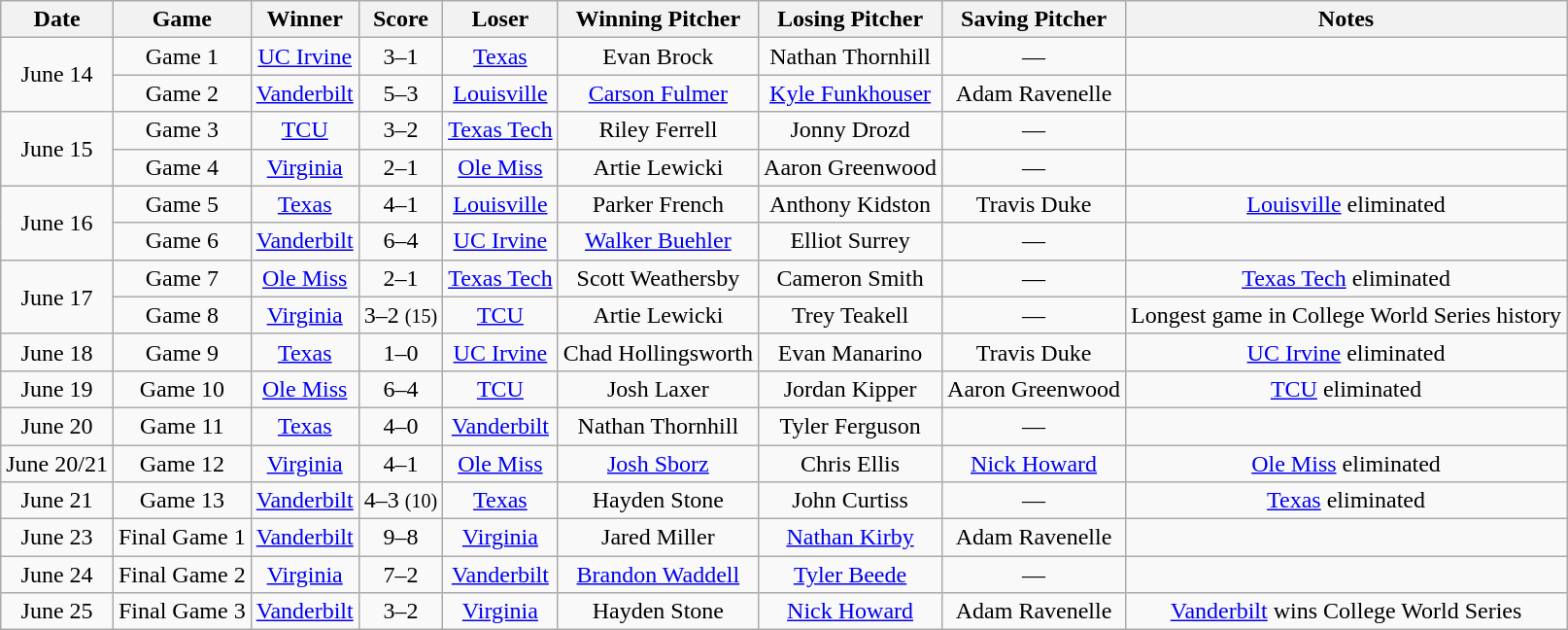<table class="wikitable">
<tr style="text-align:center; background:#f2f2f2;">
<th>Date</th>
<th>Game</th>
<th>Winner</th>
<th>Score</th>
<th>Loser</th>
<th>Winning Pitcher</th>
<th>Losing Pitcher</th>
<th>Saving Pitcher</th>
<th>Notes</th>
</tr>
<tr align=center>
<td rowspan=2>June 14</td>
<td>Game 1</td>
<td><a href='#'>UC Irvine</a></td>
<td>3–1</td>
<td><a href='#'>Texas</a></td>
<td>Evan Brock</td>
<td>Nathan Thornhill</td>
<td>—</td>
<td></td>
</tr>
<tr align=center>
<td>Game 2</td>
<td><a href='#'>Vanderbilt</a></td>
<td>5–3</td>
<td><a href='#'>Louisville</a></td>
<td><a href='#'>Carson Fulmer</a></td>
<td><a href='#'>Kyle Funkhouser</a></td>
<td>Adam Ravenelle</td>
<td></td>
</tr>
<tr align=center>
<td rowspan=2>June 15</td>
<td>Game 3</td>
<td><a href='#'>TCU</a></td>
<td>3–2</td>
<td><a href='#'>Texas Tech</a></td>
<td>Riley Ferrell</td>
<td>Jonny Drozd</td>
<td>—</td>
<td></td>
</tr>
<tr align=center>
<td>Game 4</td>
<td><a href='#'>Virginia</a></td>
<td>2–1</td>
<td><a href='#'>Ole Miss</a></td>
<td>Artie Lewicki</td>
<td>Aaron Greenwood</td>
<td>—</td>
<td></td>
</tr>
<tr align=center>
<td rowspan=2>June 16</td>
<td>Game 5</td>
<td><a href='#'>Texas</a></td>
<td>4–1</td>
<td><a href='#'>Louisville</a></td>
<td>Parker French</td>
<td>Anthony Kidston</td>
<td>Travis Duke</td>
<td><a href='#'>Louisville</a> eliminated</td>
</tr>
<tr align=center>
<td>Game 6</td>
<td><a href='#'>Vanderbilt</a></td>
<td>6–4</td>
<td><a href='#'>UC Irvine</a></td>
<td><a href='#'>Walker Buehler</a></td>
<td>Elliot Surrey</td>
<td>—</td>
<td></td>
</tr>
<tr align=center>
<td rowspan=2>June 17</td>
<td>Game 7</td>
<td><a href='#'>Ole Miss</a></td>
<td>2–1</td>
<td><a href='#'>Texas Tech</a></td>
<td>Scott Weathersby</td>
<td>Cameron Smith</td>
<td>—</td>
<td><a href='#'>Texas Tech</a> eliminated</td>
</tr>
<tr align=center>
<td>Game 8</td>
<td><a href='#'>Virginia</a></td>
<td>3–2 <small>(15)</small></td>
<td><a href='#'>TCU</a></td>
<td>Artie Lewicki</td>
<td>Trey Teakell</td>
<td>—</td>
<td>Longest game in College World Series history</td>
</tr>
<tr align=center>
<td>June 18</td>
<td>Game 9</td>
<td><a href='#'>Texas</a></td>
<td>1–0</td>
<td><a href='#'>UC Irvine</a></td>
<td>Chad Hollingsworth</td>
<td>Evan Manarino</td>
<td>Travis Duke</td>
<td><a href='#'>UC Irvine</a> eliminated</td>
</tr>
<tr align=center>
<td>June 19</td>
<td>Game 10</td>
<td><a href='#'>Ole Miss</a></td>
<td>6–4</td>
<td><a href='#'>TCU</a></td>
<td>Josh Laxer</td>
<td>Jordan Kipper</td>
<td>Aaron Greenwood</td>
<td><a href='#'>TCU</a> eliminated</td>
</tr>
<tr align=center>
<td>June 20</td>
<td>Game 11</td>
<td><a href='#'>Texas</a></td>
<td>4–0</td>
<td><a href='#'>Vanderbilt</a></td>
<td>Nathan Thornhill</td>
<td>Tyler Ferguson</td>
<td>—</td>
<td></td>
</tr>
<tr align=center>
<td>June 20/21</td>
<td>Game 12</td>
<td><a href='#'>Virginia</a></td>
<td>4–1</td>
<td><a href='#'>Ole Miss</a></td>
<td><a href='#'>Josh Sborz</a></td>
<td>Chris Ellis</td>
<td><a href='#'>Nick Howard</a></td>
<td><a href='#'>Ole Miss</a> eliminated</td>
</tr>
<tr align=center>
<td>June 21</td>
<td>Game 13</td>
<td><a href='#'>Vanderbilt</a></td>
<td>4–3 <small>(10)</small></td>
<td><a href='#'>Texas</a></td>
<td>Hayden Stone</td>
<td>John Curtiss</td>
<td>—</td>
<td><a href='#'>Texas</a> eliminated</td>
</tr>
<tr align=center>
<td>June 23</td>
<td>Final Game 1</td>
<td><a href='#'>Vanderbilt</a></td>
<td>9–8</td>
<td><a href='#'>Virginia</a></td>
<td>Jared Miller</td>
<td><a href='#'>Nathan Kirby</a></td>
<td>Adam Ravenelle</td>
<td></td>
</tr>
<tr align=center>
<td>June 24</td>
<td>Final Game 2</td>
<td><a href='#'>Virginia</a></td>
<td>7–2</td>
<td><a href='#'>Vanderbilt</a></td>
<td><a href='#'>Brandon Waddell</a></td>
<td><a href='#'>Tyler Beede</a></td>
<td>—</td>
<td></td>
</tr>
<tr align=center>
<td>June 25</td>
<td>Final Game 3</td>
<td><a href='#'>Vanderbilt</a></td>
<td>3–2</td>
<td><a href='#'>Virginia</a></td>
<td>Hayden Stone</td>
<td><a href='#'>Nick Howard</a></td>
<td>Adam Ravenelle</td>
<td><a href='#'>Vanderbilt</a> wins College World Series</td>
</tr>
</table>
